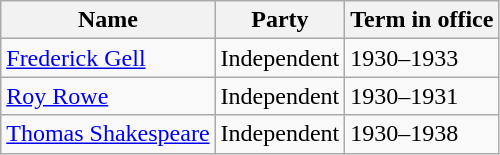<table class="wikitable sortable">
<tr>
<th><strong>Name</strong></th>
<th><strong>Party</strong></th>
<th><strong>Term in office</strong></th>
</tr>
<tr>
<td><a href='#'>Frederick Gell</a></td>
<td>Independent</td>
<td>1930–1933</td>
</tr>
<tr>
<td><a href='#'>Roy Rowe</a></td>
<td>Independent</td>
<td>1930–1931</td>
</tr>
<tr>
<td><a href='#'>Thomas Shakespeare</a></td>
<td>Independent</td>
<td>1930–1938</td>
</tr>
</table>
